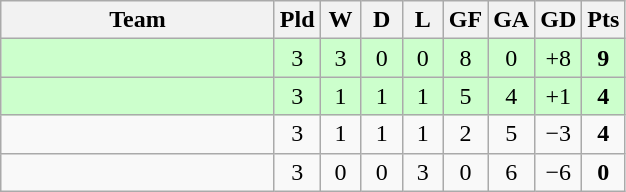<table class="wikitable" style="text-align:center;">
<tr>
<th width=175>Team</th>
<th width=20 abbr="Played">Pld</th>
<th width=20 abbr="Won">W</th>
<th width=20 abbr="Drawn">D</th>
<th width=20 abbr="Lost">L</th>
<th width=20 abbr="Goals for">GF</th>
<th width=20 abbr="Goals against">GA</th>
<th width=20 abbr="Goal difference">GD</th>
<th width=20 abbr="Points">Pts</th>
</tr>
<tr bgcolor=ccffcc>
<td align=left></td>
<td>3</td>
<td>3</td>
<td>0</td>
<td>0</td>
<td>8</td>
<td>0</td>
<td>+8</td>
<td><strong>9</strong></td>
</tr>
<tr bgcolor=ccffcc>
<td align=left></td>
<td>3</td>
<td>1</td>
<td>1</td>
<td>1</td>
<td>5</td>
<td>4</td>
<td>+1</td>
<td><strong>4</strong></td>
</tr>
<tr>
<td align=left></td>
<td>3</td>
<td>1</td>
<td>1</td>
<td>1</td>
<td>2</td>
<td>5</td>
<td>−3</td>
<td><strong>4</strong></td>
</tr>
<tr>
<td align=left></td>
<td>3</td>
<td>0</td>
<td>0</td>
<td>3</td>
<td>0</td>
<td>6</td>
<td>−6</td>
<td><strong>0</strong></td>
</tr>
</table>
